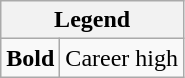<table class="wikitable mw-collapsible mw-collapsed">
<tr>
<th colspan="2">Legend</th>
</tr>
<tr>
<td><strong>Bold</strong></td>
<td>Career high</td>
</tr>
</table>
